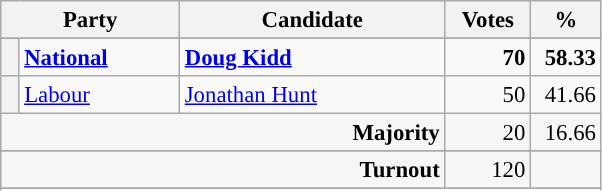<table class="wikitable" style="font-size: 95%;">
<tr style="background-color:#E9E9E9">
<th colspan="2" style="width: 100px">Party</th>
<th style="width: 170px">Candidate</th>
<th style="width: 50px">Votes</th>
<th style="width: 40px">%</th>
</tr>
<tr>
</tr>
<tr>
<th width=5 style="background-color: "></th>
<td style="width: 100px"><strong><a href='#'>National</a></strong></td>
<td style="width: 170px"><strong><a href='#'>Doug Kidd</a></strong></td>
<td align="right"><strong>70</strong></td>
<td align="right"><strong>58.33</strong></td>
</tr>
<tr>
<th style="background-color: "></th>
<td style="width: 100px"><a href='#'>Labour</a></td>
<td style="width: 170px"><a href='#'>Jonathan Hunt</a></td>
<td align="right">50</td>
<td align="right">41.66</td>
</tr>
<tr style="background-color:#F6F6F6">
<td colspan="3" align="right"><strong>Majority</strong></td>
<td align="right">20</td>
<td align="right">16.66</td>
</tr>
<tr>
</tr>
<tr style="background-color:#F6F6F6">
<td colspan="3" align="right"><strong>Turnout</strong></td>
<td align="right">120</td>
<td></td>
</tr>
<tr>
</tr>
<tr style="background-color:#F6F6F6">
</tr>
</table>
